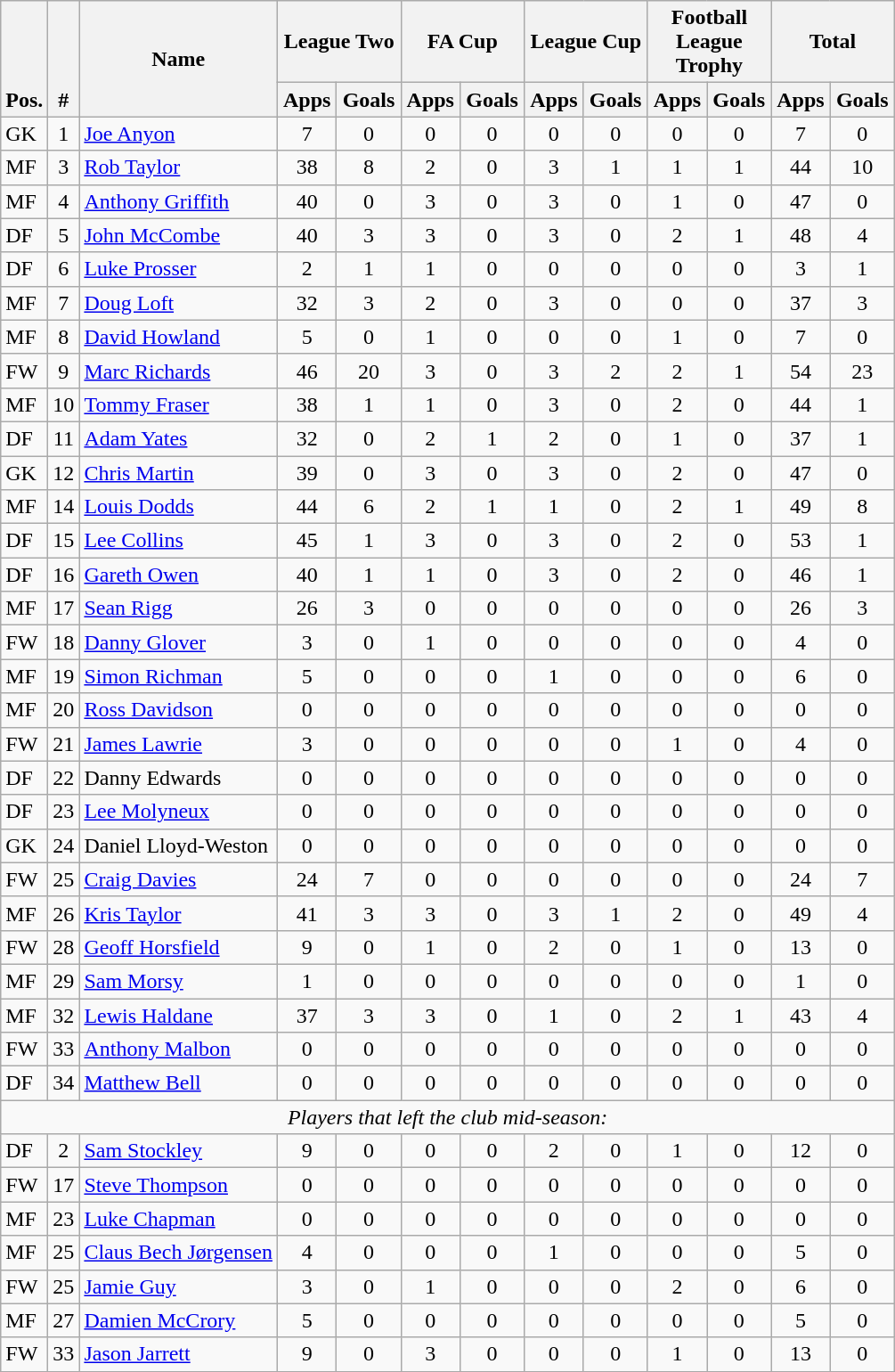<table class="wikitable" style="text-align:center">
<tr>
<th rowspan="2" valign="bottom">Pos.</th>
<th rowspan="2" valign="bottom">#</th>
<th rowspan="2">Name</th>
<th colspan="2" width="85">League Two</th>
<th colspan="2" width="85">FA Cup</th>
<th colspan="2" width="85">League Cup</th>
<th colspan="2" width="85">Football League Trophy</th>
<th colspan="2" width="85">Total</th>
</tr>
<tr>
<th>Apps</th>
<th>Goals</th>
<th>Apps</th>
<th>Goals</th>
<th>Apps</th>
<th>Goals</th>
<th>Apps</th>
<th>Goals</th>
<th>Apps</th>
<th>Goals</th>
</tr>
<tr>
<td align="left">GK</td>
<td>1</td>
<td align="left"> <a href='#'>Joe Anyon</a></td>
<td>7</td>
<td>0</td>
<td>0</td>
<td>0</td>
<td>0</td>
<td>0</td>
<td>0</td>
<td>0</td>
<td>7</td>
<td>0</td>
</tr>
<tr>
<td align="left">MF</td>
<td>3</td>
<td align="left"> <a href='#'>Rob Taylor</a></td>
<td>38</td>
<td>8</td>
<td>2</td>
<td>0</td>
<td>3</td>
<td>1</td>
<td>1</td>
<td>1</td>
<td>44</td>
<td>10</td>
</tr>
<tr>
<td align="left">MF</td>
<td>4</td>
<td align="left"> <a href='#'>Anthony Griffith</a></td>
<td>40</td>
<td>0</td>
<td>3</td>
<td>0</td>
<td>3</td>
<td>0</td>
<td>1</td>
<td>0</td>
<td>47</td>
<td>0</td>
</tr>
<tr>
<td align="left">DF</td>
<td>5</td>
<td align="left"> <a href='#'>John McCombe</a></td>
<td>40</td>
<td>3</td>
<td>3</td>
<td>0</td>
<td>3</td>
<td>0</td>
<td>2</td>
<td>1</td>
<td>48</td>
<td>4</td>
</tr>
<tr>
<td align="left">DF</td>
<td>6</td>
<td align="left"> <a href='#'>Luke Prosser</a></td>
<td>2</td>
<td>1</td>
<td>1</td>
<td>0</td>
<td>0</td>
<td>0</td>
<td>0</td>
<td>0</td>
<td>3</td>
<td>1</td>
</tr>
<tr>
<td align="left">MF</td>
<td>7</td>
<td align="left"> <a href='#'>Doug Loft</a></td>
<td>32</td>
<td>3</td>
<td>2</td>
<td>0</td>
<td>3</td>
<td>0</td>
<td>0</td>
<td>0</td>
<td>37</td>
<td>3</td>
</tr>
<tr>
<td align="left">MF</td>
<td>8</td>
<td align="left"> <a href='#'>David Howland</a></td>
<td>5</td>
<td>0</td>
<td>1</td>
<td>0</td>
<td>0</td>
<td>0</td>
<td>1</td>
<td>0</td>
<td>7</td>
<td>0</td>
</tr>
<tr>
<td align="left">FW</td>
<td>9</td>
<td align="left"> <a href='#'>Marc Richards</a></td>
<td>46</td>
<td>20</td>
<td>3</td>
<td>0</td>
<td>3</td>
<td>2</td>
<td>2</td>
<td>1</td>
<td>54</td>
<td>23</td>
</tr>
<tr>
<td align="left">MF</td>
<td>10</td>
<td align="left"> <a href='#'>Tommy Fraser</a></td>
<td>38</td>
<td>1</td>
<td>1</td>
<td>0</td>
<td>3</td>
<td>0</td>
<td>2</td>
<td>0</td>
<td>44</td>
<td>1</td>
</tr>
<tr>
<td align="left">DF</td>
<td>11</td>
<td align="left"> <a href='#'>Adam Yates</a></td>
<td>32</td>
<td>0</td>
<td>2</td>
<td>1</td>
<td>2</td>
<td>0</td>
<td>1</td>
<td>0</td>
<td>37</td>
<td>1</td>
</tr>
<tr>
<td align="left">GK</td>
<td>12</td>
<td align="left"> <a href='#'>Chris Martin</a></td>
<td>39</td>
<td>0</td>
<td>3</td>
<td>0</td>
<td>3</td>
<td>0</td>
<td>2</td>
<td>0</td>
<td>47</td>
<td>0</td>
</tr>
<tr>
<td align="left">MF</td>
<td>14</td>
<td align="left"> <a href='#'>Louis Dodds</a></td>
<td>44</td>
<td>6</td>
<td>2</td>
<td>1</td>
<td>1</td>
<td>0</td>
<td>2</td>
<td>1</td>
<td>49</td>
<td>8</td>
</tr>
<tr>
<td align="left">DF</td>
<td>15</td>
<td align="left"> <a href='#'>Lee Collins</a></td>
<td>45</td>
<td>1</td>
<td>3</td>
<td>0</td>
<td>3</td>
<td>0</td>
<td>2</td>
<td>0</td>
<td>53</td>
<td>1</td>
</tr>
<tr>
<td align="left">DF</td>
<td>16</td>
<td align="left"> <a href='#'>Gareth Owen</a></td>
<td>40</td>
<td>1</td>
<td>1</td>
<td>0</td>
<td>3</td>
<td>0</td>
<td>2</td>
<td>0</td>
<td>46</td>
<td>1</td>
</tr>
<tr>
<td align="left">MF</td>
<td>17</td>
<td align="left"> <a href='#'>Sean Rigg</a></td>
<td>26</td>
<td>3</td>
<td>0</td>
<td>0</td>
<td>0</td>
<td>0</td>
<td>0</td>
<td>0</td>
<td>26</td>
<td>3</td>
</tr>
<tr>
<td align="left">FW</td>
<td>18</td>
<td align="left"> <a href='#'>Danny Glover</a></td>
<td>3</td>
<td>0</td>
<td>1</td>
<td>0</td>
<td>0</td>
<td>0</td>
<td>0</td>
<td>0</td>
<td>4</td>
<td>0</td>
</tr>
<tr>
<td align="left">MF</td>
<td>19</td>
<td align="left"> <a href='#'>Simon Richman</a></td>
<td>5</td>
<td>0</td>
<td>0</td>
<td>0</td>
<td>1</td>
<td>0</td>
<td>0</td>
<td>0</td>
<td>6</td>
<td>0</td>
</tr>
<tr>
<td align="left">MF</td>
<td>20</td>
<td align="left"> <a href='#'>Ross Davidson</a></td>
<td>0</td>
<td>0</td>
<td>0</td>
<td>0</td>
<td>0</td>
<td>0</td>
<td>0</td>
<td>0</td>
<td>0</td>
<td>0</td>
</tr>
<tr>
<td align="left">FW</td>
<td>21</td>
<td align="left"> <a href='#'>James Lawrie</a></td>
<td>3</td>
<td>0</td>
<td>0</td>
<td>0</td>
<td>0</td>
<td>0</td>
<td>1</td>
<td>0</td>
<td>4</td>
<td>0</td>
</tr>
<tr>
<td align="left">DF</td>
<td>22</td>
<td align="left"> Danny Edwards</td>
<td>0</td>
<td>0</td>
<td>0</td>
<td>0</td>
<td>0</td>
<td>0</td>
<td>0</td>
<td>0</td>
<td>0</td>
<td>0</td>
</tr>
<tr>
<td align="left">DF</td>
<td>23</td>
<td align="left"> <a href='#'>Lee Molyneux</a></td>
<td>0</td>
<td>0</td>
<td>0</td>
<td>0</td>
<td>0</td>
<td>0</td>
<td>0</td>
<td>0</td>
<td>0</td>
<td>0</td>
</tr>
<tr>
<td align="left">GK</td>
<td>24</td>
<td align="left"> Daniel Lloyd-Weston</td>
<td>0</td>
<td>0</td>
<td>0</td>
<td>0</td>
<td>0</td>
<td>0</td>
<td>0</td>
<td>0</td>
<td>0</td>
<td>0</td>
</tr>
<tr>
<td align="left">FW</td>
<td>25</td>
<td align="left"> <a href='#'>Craig Davies</a></td>
<td>24</td>
<td>7</td>
<td>0</td>
<td>0</td>
<td>0</td>
<td>0</td>
<td>0</td>
<td>0</td>
<td>24</td>
<td>7</td>
</tr>
<tr>
<td align="left">MF</td>
<td>26</td>
<td align="left"> <a href='#'>Kris Taylor</a></td>
<td>41</td>
<td>3</td>
<td>3</td>
<td>0</td>
<td>3</td>
<td>1</td>
<td>2</td>
<td>0</td>
<td>49</td>
<td>4</td>
</tr>
<tr>
<td align="left">FW</td>
<td>28</td>
<td align="left"> <a href='#'>Geoff Horsfield</a></td>
<td>9</td>
<td>0</td>
<td>1</td>
<td>0</td>
<td>2</td>
<td>0</td>
<td>1</td>
<td>0</td>
<td>13</td>
<td>0</td>
</tr>
<tr>
<td align="left">MF</td>
<td>29</td>
<td align="left"> <a href='#'>Sam Morsy</a></td>
<td>1</td>
<td>0</td>
<td>0</td>
<td>0</td>
<td>0</td>
<td>0</td>
<td>0</td>
<td>0</td>
<td>1</td>
<td>0</td>
</tr>
<tr>
<td align="left">MF</td>
<td>32</td>
<td align="left"> <a href='#'>Lewis Haldane</a></td>
<td>37</td>
<td>3</td>
<td>3</td>
<td>0</td>
<td>1</td>
<td>0</td>
<td>2</td>
<td>1</td>
<td>43</td>
<td>4</td>
</tr>
<tr>
<td align="left">FW</td>
<td>33</td>
<td align="left"> <a href='#'>Anthony Malbon</a></td>
<td>0</td>
<td>0</td>
<td>0</td>
<td>0</td>
<td>0</td>
<td>0</td>
<td>0</td>
<td>0</td>
<td>0</td>
<td>0</td>
</tr>
<tr>
<td align="left">DF</td>
<td>34</td>
<td align="left"> <a href='#'>Matthew Bell</a></td>
<td>0</td>
<td>0</td>
<td>0</td>
<td>0</td>
<td>0</td>
<td>0</td>
<td>0</td>
<td>0</td>
<td>0</td>
<td>0</td>
</tr>
<tr>
<td colspan="14"><em>Players that left the club mid-season:</em></td>
</tr>
<tr>
<td align="left">DF</td>
<td>2</td>
<td align="left"> <a href='#'>Sam Stockley</a></td>
<td>9</td>
<td>0</td>
<td>0</td>
<td>0</td>
<td>2</td>
<td>0</td>
<td>1</td>
<td>0</td>
<td>12</td>
<td>0</td>
</tr>
<tr>
<td align="left">FW</td>
<td>17</td>
<td align="left"> <a href='#'>Steve Thompson</a></td>
<td>0</td>
<td>0</td>
<td>0</td>
<td>0</td>
<td>0</td>
<td>0</td>
<td>0</td>
<td>0</td>
<td>0</td>
<td>0</td>
</tr>
<tr>
<td align="left">MF</td>
<td>23</td>
<td align="left"> <a href='#'>Luke Chapman</a></td>
<td>0</td>
<td>0</td>
<td>0</td>
<td>0</td>
<td>0</td>
<td>0</td>
<td>0</td>
<td>0</td>
<td>0</td>
<td>0</td>
</tr>
<tr>
<td align="left">MF</td>
<td>25</td>
<td align="left"> <a href='#'>Claus Bech Jørgensen</a></td>
<td>4</td>
<td>0</td>
<td>0</td>
<td>0</td>
<td>1</td>
<td>0</td>
<td>0</td>
<td>0</td>
<td>5</td>
<td>0</td>
</tr>
<tr>
<td align="left">FW</td>
<td>25</td>
<td align="left"> <a href='#'>Jamie Guy</a></td>
<td>3</td>
<td>0</td>
<td>1</td>
<td>0</td>
<td>0</td>
<td>0</td>
<td>2</td>
<td>0</td>
<td>6</td>
<td>0</td>
</tr>
<tr>
<td align="left">MF</td>
<td>27</td>
<td align="left"> <a href='#'>Damien McCrory</a></td>
<td>5</td>
<td>0</td>
<td>0</td>
<td>0</td>
<td>0</td>
<td>0</td>
<td>0</td>
<td>0</td>
<td>5</td>
<td>0</td>
</tr>
<tr>
<td align="left">FW</td>
<td>33</td>
<td align="left"> <a href='#'>Jason Jarrett</a></td>
<td>9</td>
<td>0</td>
<td>3</td>
<td>0</td>
<td>0</td>
<td>0</td>
<td>1</td>
<td>0</td>
<td>13</td>
<td>0</td>
</tr>
<tr>
</tr>
</table>
